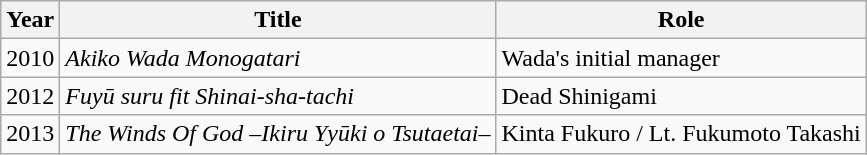<table class="wikitable">
<tr>
<th>Year</th>
<th>Title</th>
<th>Role</th>
</tr>
<tr>
<td>2010</td>
<td><em>Akiko Wada Monogatari</em></td>
<td>Wada's initial manager</td>
</tr>
<tr>
<td>2012</td>
<td><em>Fuyū suru fit Shinai-sha-tachi</em></td>
<td>Dead Shinigami</td>
</tr>
<tr>
<td>2013</td>
<td><em>The Winds Of God –Ikiru Yyūki o Tsutaetai–</em></td>
<td>Kinta Fukuro / Lt. Fukumoto Takashi</td>
</tr>
</table>
